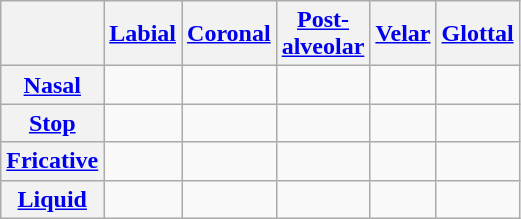<table class="wikitable" style="text-align:center">
<tr>
<th></th>
<th><a href='#'>Labial</a></th>
<th><a href='#'>Coronal</a></th>
<th><a href='#'>Post-<br>alveolar</a></th>
<th><a href='#'>Velar</a></th>
<th><a href='#'>Glottal</a></th>
</tr>
<tr>
<th><a href='#'>Nasal</a></th>
<td></td>
<td></td>
<td></td>
<td></td>
<td></td>
</tr>
<tr>
<th><a href='#'>Stop</a></th>
<td></td>
<td></td>
<td></td>
<td></td>
<td></td>
</tr>
<tr>
<th><a href='#'>Fricative</a></th>
<td> </td>
<td></td>
<td></td>
<td></td>
<td></td>
</tr>
<tr>
<th><a href='#'>Liquid</a></th>
<td></td>
<td> </td>
<td></td>
<td></td>
<td></td>
</tr>
</table>
